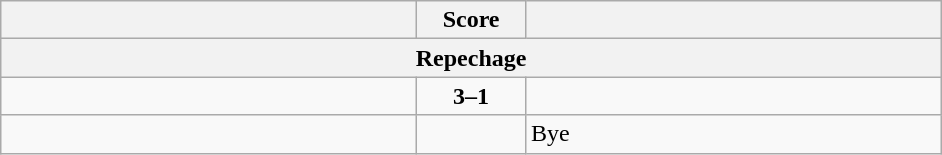<table class="wikitable" style="text-align: left;">
<tr>
<th align="right" width="270"></th>
<th width="65">Score</th>
<th align="left" width="270"></th>
</tr>
<tr>
<th colspan="3">Repechage</th>
</tr>
<tr>
<td><strong></strong></td>
<td align=center><strong>3–1</strong></td>
<td></td>
</tr>
<tr>
<td><strong></strong></td>
<td align=center></td>
<td>Bye</td>
</tr>
</table>
